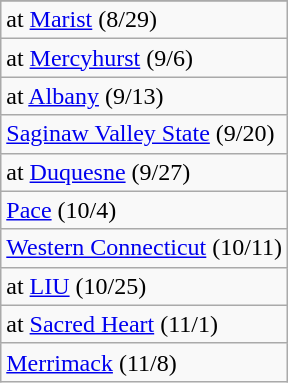<table class="wikitable">
<tr>
</tr>
<tr>
<td>at <a href='#'>Marist</a> (8/29)</td>
</tr>
<tr>
<td>at <a href='#'>Mercyhurst</a> (9/6)</td>
</tr>
<tr>
<td>at <a href='#'>Albany</a> (9/13)</td>
</tr>
<tr>
<td><a href='#'>Saginaw Valley State</a> (9/20)</td>
</tr>
<tr>
<td>at <a href='#'>Duquesne</a> (9/27)</td>
</tr>
<tr>
<td><a href='#'>Pace</a> (10/4)</td>
</tr>
<tr>
<td><a href='#'>Western Connecticut</a> (10/11)</td>
</tr>
<tr>
<td>at <a href='#'>LIU</a> (10/25)</td>
</tr>
<tr>
<td>at <a href='#'>Sacred Heart</a> (11/1)</td>
</tr>
<tr>
<td><a href='#'>Merrimack</a> (11/8)</td>
</tr>
</table>
